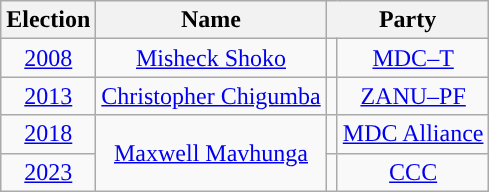<table class="wikitable" style="text-align:center">
<tr>
<th>Election</th>
<th>Name</th>
<th colspan="2">Party</th>
</tr>
<tr>
<td><a href='#'>2008</a></td>
<td><a href='#'>Misheck Shoko</a></td>
<td style="background-color: "></td>
<td><a href='#'>MDC–T</a></td>
</tr>
<tr>
<td><a href='#'>2013</a></td>
<td><a href='#'>Christopher Chigumba</a></td>
<td style="background-color: "></td>
<td><a href='#'>ZANU–PF</a></td>
</tr>
<tr>
<td><a href='#'>2018</a></td>
<td rowspan="2"><a href='#'>Maxwell Mavhunga</a></td>
<td style="background-color: "></td>
<td><a href='#'>MDC Alliance</a></td>
</tr>
<tr>
<td><a href='#'>2023</a></td>
<td style="background-color: "></td>
<td><a href='#'>CCC</a></td>
</tr>
</table>
